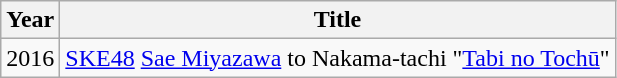<table class="wikitable">
<tr>
<th>Year</th>
<th>Title</th>
</tr>
<tr>
<td>2016</td>
<td><a href='#'>SKE48</a> <a href='#'>Sae Miyazawa</a> to Nakama-tachi "<a href='#'>Tabi no Tochū</a>"</td>
</tr>
</table>
